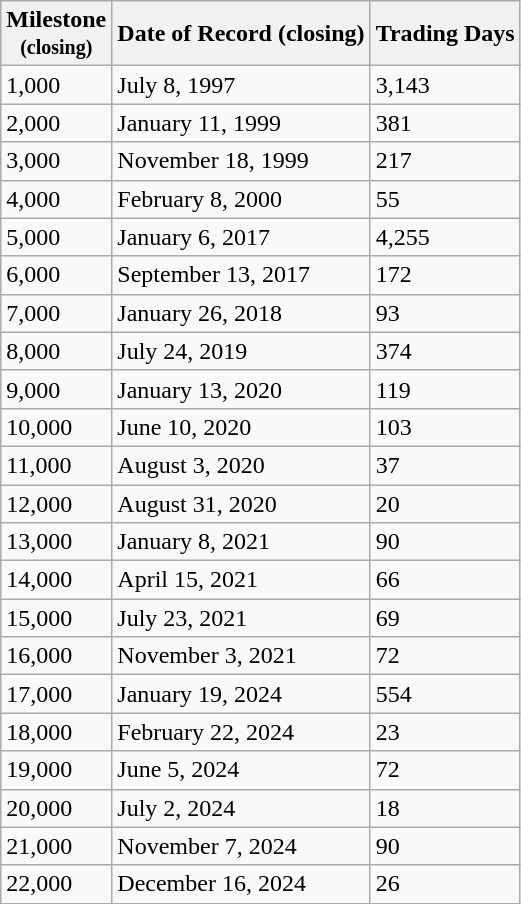<table class="wikitable">
<tr>
<th>Milestone<br><small>(closing)</small></th>
<th>Date of Record (closing)</th>
<th>Trading Days</th>
</tr>
<tr>
<td>1,000</td>
<td>July 8, 1997</td>
<td>3,143</td>
</tr>
<tr>
<td>2,000</td>
<td>January 11, 1999</td>
<td>381</td>
</tr>
<tr>
<td>3,000</td>
<td>November 18, 1999</td>
<td>217</td>
</tr>
<tr>
<td>4,000</td>
<td>February 8, 2000</td>
<td>55</td>
</tr>
<tr>
<td>5,000</td>
<td>January 6, 2017</td>
<td>4,255</td>
</tr>
<tr>
<td>6,000</td>
<td>September 13, 2017</td>
<td>172</td>
</tr>
<tr>
<td>7,000</td>
<td>January 26, 2018</td>
<td>93</td>
</tr>
<tr>
<td>8,000</td>
<td>July 24, 2019</td>
<td>374</td>
</tr>
<tr>
<td>9,000</td>
<td>January 13, 2020</td>
<td>119</td>
</tr>
<tr>
<td>10,000</td>
<td>June 10, 2020</td>
<td>103</td>
</tr>
<tr>
<td>11,000</td>
<td>August 3, 2020</td>
<td>37</td>
</tr>
<tr>
<td>12,000</td>
<td>August 31, 2020</td>
<td>20</td>
</tr>
<tr>
<td>13,000</td>
<td>January 8, 2021</td>
<td>90</td>
</tr>
<tr>
<td>14,000</td>
<td>April 15, 2021</td>
<td>66</td>
</tr>
<tr>
<td>15,000</td>
<td>July 23, 2021</td>
<td>69</td>
</tr>
<tr>
<td>16,000</td>
<td>November 3, 2021</td>
<td>72</td>
</tr>
<tr>
<td>17,000</td>
<td>January 19, 2024</td>
<td>554</td>
</tr>
<tr>
<td>18,000</td>
<td>February 22, 2024</td>
<td>23</td>
</tr>
<tr>
<td>19,000</td>
<td>June 5, 2024</td>
<td>72</td>
</tr>
<tr>
<td>20,000</td>
<td>July 2, 2024</td>
<td>18</td>
</tr>
<tr>
<td>21,000</td>
<td>November 7, 2024</td>
<td>90</td>
</tr>
<tr>
<td>22,000</td>
<td>December 16, 2024</td>
<td>26</td>
</tr>
</table>
